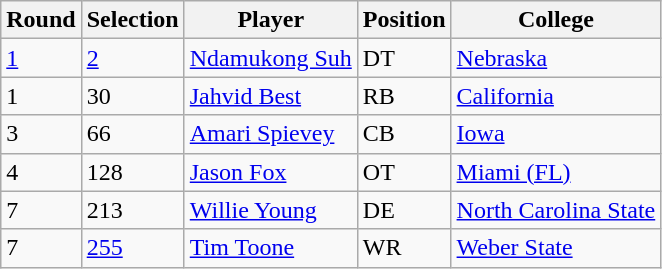<table class="wikitable">
<tr>
<th>Round</th>
<th>Selection</th>
<th>Player</th>
<th>Position</th>
<th>College</th>
</tr>
<tr>
<td><a href='#'>1</a></td>
<td><a href='#'>2</a></td>
<td><a href='#'>Ndamukong Suh</a></td>
<td>DT</td>
<td><a href='#'>Nebraska</a></td>
</tr>
<tr>
<td>1</td>
<td>30</td>
<td><a href='#'>Jahvid Best</a></td>
<td>RB</td>
<td><a href='#'>California</a></td>
</tr>
<tr>
<td>3</td>
<td>66</td>
<td><a href='#'>Amari Spievey</a></td>
<td>CB</td>
<td><a href='#'>Iowa</a></td>
</tr>
<tr>
<td>4</td>
<td>128</td>
<td><a href='#'>Jason Fox</a></td>
<td>OT</td>
<td><a href='#'>Miami (FL)</a></td>
</tr>
<tr>
<td>7</td>
<td>213</td>
<td><a href='#'>Willie Young</a></td>
<td>DE</td>
<td><a href='#'>North Carolina State</a></td>
</tr>
<tr>
<td>7</td>
<td><a href='#'>255</a></td>
<td><a href='#'>Tim Toone</a></td>
<td>WR</td>
<td><a href='#'>Weber State</a></td>
</tr>
</table>
